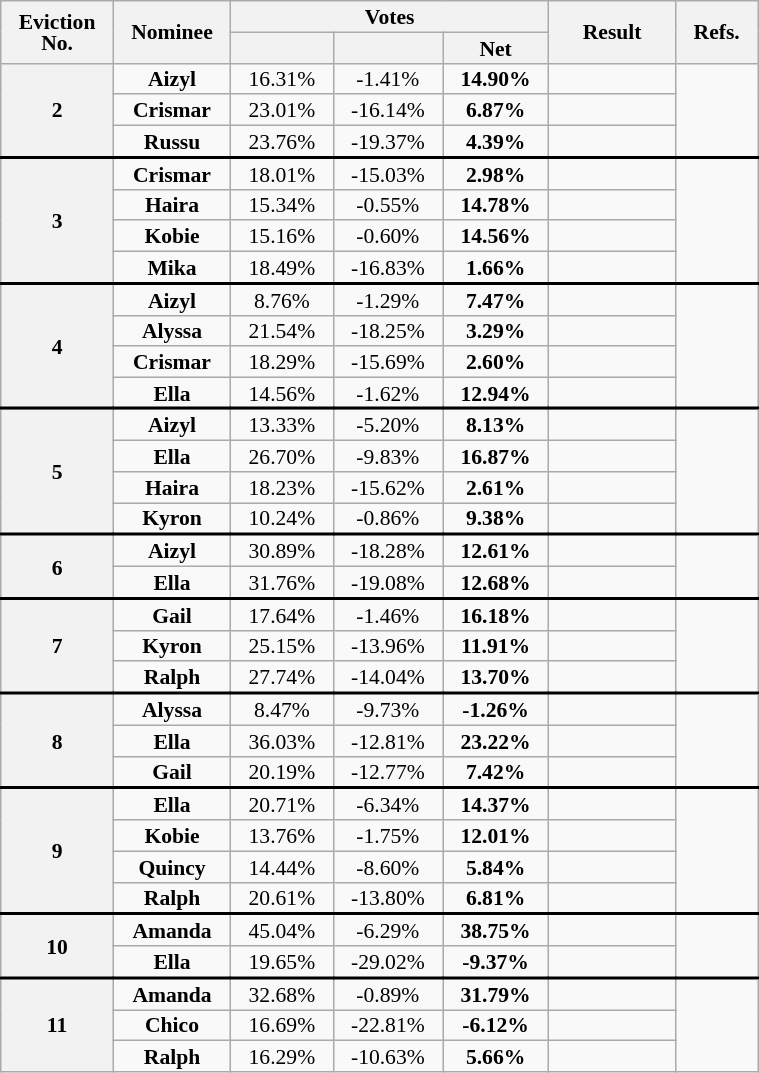<table class="wikitable" style="text-align:center; font-size:90%; line-height:14px;" width="40%">
<tr>
<th rowspan="2" width="05%">Eviction No.</th>
<th rowspan="2" width="05%">Nominee</th>
<th colspan="3" width="15%">Votes</th>
<th rowspan="2" width="10%">Result</th>
<th rowspan="2" width="05%">Refs.</th>
</tr>
<tr>
<th width="05%"></th>
<th width="05%"></th>
<th width="05%">Net</th>
</tr>
<tr>
<th rowspan="3">2</th>
<td><strong>Aizyl</strong></td>
<td>16.31%</td>
<td>-1.41%</td>
<td><strong>14.90%</strong></td>
<td></td>
<td rowspan="3"></td>
</tr>
<tr>
<td><strong>Crismar</strong></td>
<td>23.01%</td>
<td>-16.14%</td>
<td><strong>6.87%</strong></td>
<td></td>
</tr>
<tr>
<td><strong>Russu</strong></td>
<td>23.76%</td>
<td>-19.37%</td>
<td><strong>4.39%</strong></td>
<td></td>
</tr>
<tr style="border-top: 2px solid;">
<th rowspan="4">3</th>
<td><strong>Crismar</strong></td>
<td>18.01%</td>
<td>-15.03%</td>
<td><strong>2.98%</strong></td>
<td></td>
<td rowspan="4"></td>
</tr>
<tr>
<td><strong>Haira</strong></td>
<td>15.34%</td>
<td>-0.55%</td>
<td><strong>14.78%</strong></td>
<td></td>
</tr>
<tr>
<td><strong>Kobie</strong></td>
<td>15.16%</td>
<td>-0.60%</td>
<td><strong>14.56%</strong></td>
<td></td>
</tr>
<tr>
<td><strong>Mika</strong></td>
<td>18.49%</td>
<td>-16.83%</td>
<td><strong>1.66%</strong></td>
<td></td>
</tr>
<tr style="border-top: 2px solid;">
<th rowspan="4">4</th>
<td><strong>Aizyl</strong></td>
<td>8.76%</td>
<td>-1.29%</td>
<td><strong>7.47%</strong></td>
<td></td>
<td rowspan="4"></td>
</tr>
<tr>
<td><strong>Alyssa</strong></td>
<td>21.54%</td>
<td>-18.25%</td>
<td><strong>3.29%</strong></td>
<td></td>
</tr>
<tr>
<td><strong>Crismar</strong></td>
<td>18.29%</td>
<td>-15.69%</td>
<td><strong>2.60%</strong></td>
<td></td>
</tr>
<tr>
<td><strong>Ella</strong></td>
<td>14.56%</td>
<td>-1.62%</td>
<td><strong>12.94%</strong></td>
<td></td>
</tr>
<tr rowspan="4" | >
</tr>
<tr style="border-top: 2px solid;">
<th rowspan="4">5</th>
<td><strong>Aizyl</strong></td>
<td>13.33%</td>
<td>-5.20%</td>
<td><strong>8.13%</strong></td>
<td></td>
<td rowspan="4"></td>
</tr>
<tr>
<td><strong>Ella</strong></td>
<td>26.70%</td>
<td>-9.83%</td>
<td><strong>16.87%</strong></td>
<td></td>
</tr>
<tr>
<td><strong>Haira</strong></td>
<td>18.23%</td>
<td>-15.62%</td>
<td><strong>2.61%</strong></td>
<td></td>
</tr>
<tr>
<td><strong>Kyron</strong></td>
<td>10.24%</td>
<td>-0.86%</td>
<td><strong>9.38%</strong></td>
<td></td>
</tr>
<tr style="border-top: 2px solid;">
<th rowspan="2">6</th>
<td><strong>Aizyl</strong></td>
<td>30.89%</td>
<td>-18.28%</td>
<td><strong>12.61%</strong></td>
<td></td>
<td rowspan="2"></td>
</tr>
<tr>
<td><strong>Ella</strong></td>
<td>31.76%</td>
<td>-19.08%</td>
<td><strong>12.68%</strong></td>
<td></td>
</tr>
<tr style="border-top: 2px solid;">
<th rowspan="3">7</th>
<td><strong>Gail</strong></td>
<td>17.64%</td>
<td>-1.46%</td>
<td><strong>16.18%</strong></td>
<td></td>
<td rowspan="3"></td>
</tr>
<tr>
<td><strong>Kyron</strong></td>
<td>25.15%</td>
<td>-13.96%</td>
<td><strong>11.91%</strong></td>
<td></td>
</tr>
<tr>
<td><strong>Ralph</strong></td>
<td>27.74%</td>
<td>-14.04%</td>
<td><strong>13.70%</strong></td>
<td></td>
</tr>
<tr style="border-top: 2px solid;">
<th rowspan="3">8</th>
<td><strong>Alyssa</strong></td>
<td>8.47%</td>
<td>-9.73%</td>
<td><strong>-1.26%</strong></td>
<td></td>
<td rowspan="3"></td>
</tr>
<tr>
<td><strong>Ella</strong></td>
<td>36.03%</td>
<td>-12.81%</td>
<td><strong>23.22%</strong></td>
<td></td>
</tr>
<tr>
<td><strong>Gail</strong></td>
<td>20.19%</td>
<td>-12.77%</td>
<td><strong>7.42%</strong></td>
<td></td>
</tr>
<tr style="border-top: 2px solid;">
<th rowspan="4">9</th>
<td><strong>Ella</strong></td>
<td>20.71%</td>
<td>-6.34%</td>
<td><strong>14.37%</strong></td>
<td></td>
<td rowspan="4"></td>
</tr>
<tr>
<td><strong>Kobie</strong></td>
<td>13.76%</td>
<td>-1.75%</td>
<td><strong>12.01%</strong></td>
<td></td>
</tr>
<tr>
<td><strong>Quincy</strong></td>
<td>14.44%</td>
<td>-8.60%</td>
<td><strong>5.84%</strong></td>
<td></td>
</tr>
<tr>
<td><strong>Ralph</strong></td>
<td>20.61%</td>
<td>-13.80%</td>
<td><strong>6.81%</strong></td>
<td></td>
</tr>
<tr style="border-top: 2px solid;">
<th rowspan="2">10</th>
<td><strong>Amanda</strong></td>
<td>45.04%</td>
<td>-6.29%</td>
<td><strong>38.75%</strong></td>
<td></td>
<td rowspan="2"></td>
</tr>
<tr>
<td><strong>Ella</strong></td>
<td>19.65%</td>
<td>-29.02%</td>
<td><strong>-9.37%</strong></td>
<td></td>
</tr>
<tr style="border-top: 2px solid;">
<th rowspan="3">11</th>
<td><strong>Amanda</strong></td>
<td>32.68%</td>
<td>-0.89%</td>
<td><strong>31.79%</strong></td>
<td></td>
<td rowspan="3"></td>
</tr>
<tr>
<td><strong>Chico</strong></td>
<td>16.69%</td>
<td>-22.81%</td>
<td><strong>-6.12%</strong></td>
<td></td>
</tr>
<tr>
<td><strong>Ralph</strong></td>
<td>16.29%</td>
<td>-10.63%</td>
<td><strong>5.66%</strong></td>
<td></td>
</tr>
</table>
